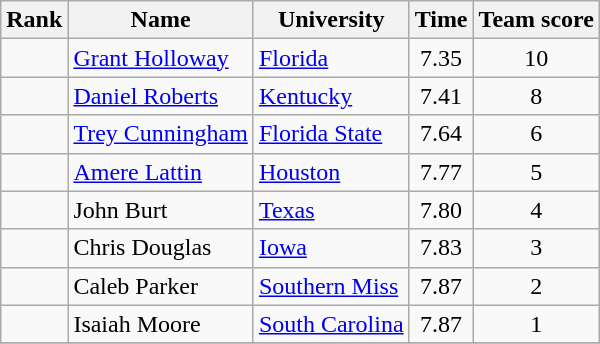<table class="wikitable sortable" style="text-align:center">
<tr>
<th>Rank</th>
<th>Name</th>
<th>University</th>
<th>Time</th>
<th>Team score</th>
</tr>
<tr>
<td></td>
<td align=left><a href='#'>Grant Holloway</a></td>
<td align=left><a href='#'>Florida</a></td>
<td>7.35</td>
<td>10</td>
</tr>
<tr>
<td></td>
<td align=left><a href='#'>Daniel Roberts</a></td>
<td align=left><a href='#'>Kentucky</a></td>
<td>7.41</td>
<td>8</td>
</tr>
<tr>
<td></td>
<td align=left><a href='#'>Trey Cunningham</a></td>
<td align="left"><a href='#'>Florida State</a></td>
<td>7.64</td>
<td>6</td>
</tr>
<tr>
<td></td>
<td align=left><a href='#'>Amere Lattin</a></td>
<td align=left><a href='#'>Houston</a></td>
<td>7.77</td>
<td>5</td>
</tr>
<tr>
<td></td>
<td align=left>John Burt</td>
<td align=left><a href='#'>Texas</a></td>
<td>7.80</td>
<td>4</td>
</tr>
<tr>
<td></td>
<td align=left>Chris Douglas</td>
<td align=left><a href='#'>Iowa</a></td>
<td>7.83</td>
<td>3</td>
</tr>
<tr>
<td></td>
<td align=left>Caleb Parker</td>
<td align=left><a href='#'>Southern Miss</a></td>
<td>7.87</td>
<td>2</td>
</tr>
<tr>
<td></td>
<td align=left>Isaiah Moore</td>
<td align=left><a href='#'>South Carolina</a></td>
<td>7.87</td>
<td>1</td>
</tr>
<tr>
</tr>
</table>
